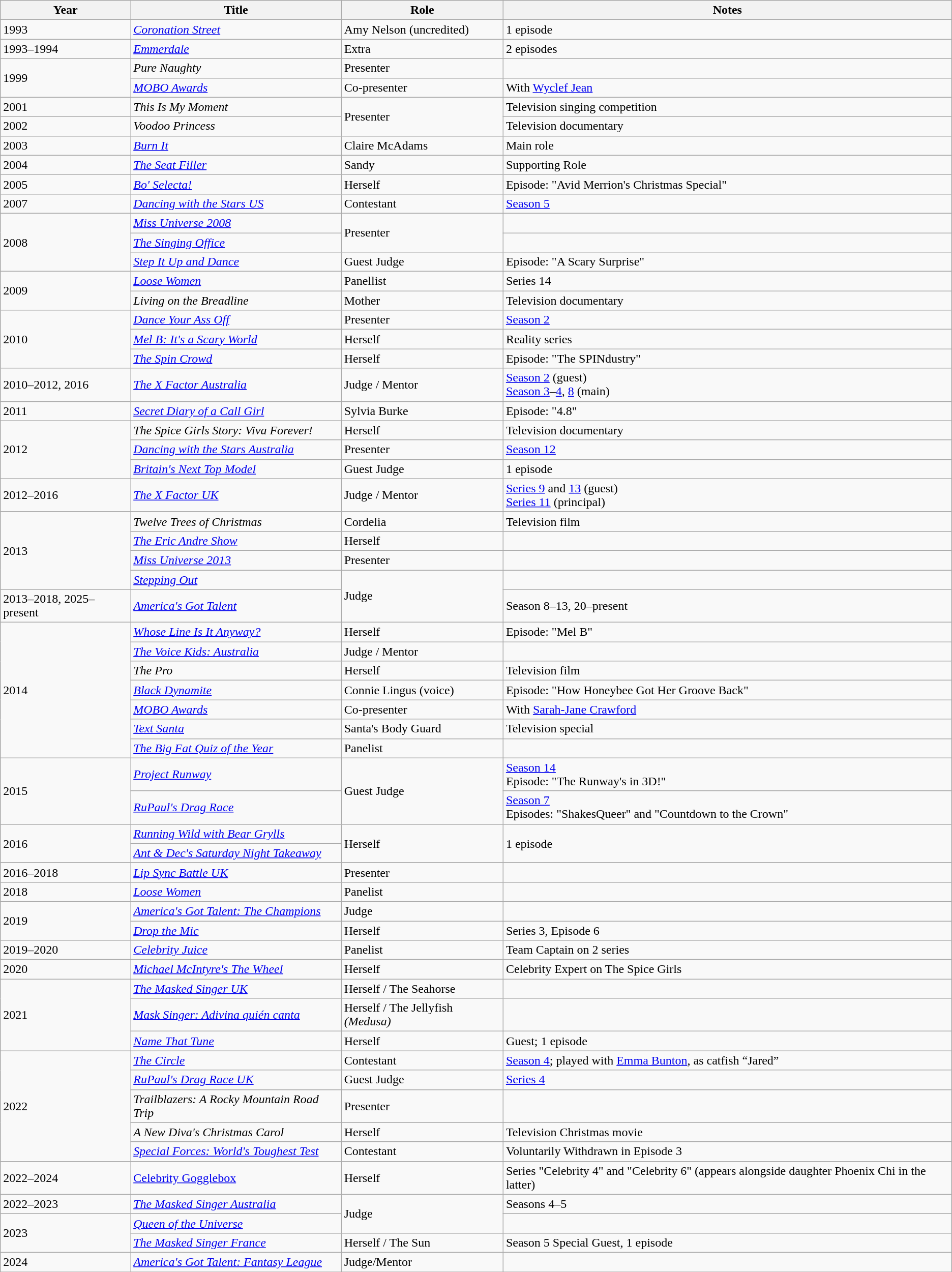<table class="wikitable sortable">
<tr>
<th>Year</th>
<th>Title</th>
<th>Role</th>
<th class="unsortable">Notes</th>
</tr>
<tr>
<td>1993</td>
<td><em><a href='#'>Coronation Street</a></em></td>
<td>Amy Nelson (uncredited)</td>
<td>1 episode</td>
</tr>
<tr>
<td>1993–1994</td>
<td><em><a href='#'>Emmerdale</a></em></td>
<td>Extra</td>
<td>2 episodes</td>
</tr>
<tr>
<td rowspan="2">1999</td>
<td><em>Pure Naughty</em></td>
<td>Presenter</td>
<td></td>
</tr>
<tr>
<td><em><a href='#'>MOBO Awards</a></em></td>
<td>Co-presenter</td>
<td>With <a href='#'>Wyclef Jean</a></td>
</tr>
<tr>
<td>2001</td>
<td><em>This Is My Moment</em></td>
<td rowspan="2">Presenter</td>
<td>Television singing competition</td>
</tr>
<tr>
<td>2002</td>
<td><em>Voodoo Princess</em></td>
<td>Television documentary</td>
</tr>
<tr>
<td>2003</td>
<td><em><a href='#'>Burn It</a></em></td>
<td>Claire McAdams</td>
<td>Main role</td>
</tr>
<tr>
<td>2004</td>
<td><em><a href='#'>The Seat Filler</a></em></td>
<td>Sandy</td>
<td>Supporting Role</td>
</tr>
<tr>
<td>2005</td>
<td><em><a href='#'>Bo' Selecta!</a></em></td>
<td>Herself</td>
<td>Episode: "Avid Merrion's Christmas Special"</td>
</tr>
<tr>
<td>2007</td>
<td><em><a href='#'>Dancing with the Stars US</a></em></td>
<td>Contestant</td>
<td><a href='#'>Season 5</a></td>
</tr>
<tr>
<td rowspan="3">2008</td>
<td><em><a href='#'>Miss Universe 2008</a></em></td>
<td rowspan="2">Presenter</td>
<td></td>
</tr>
<tr>
<td><em><a href='#'>The Singing Office</a></em></td>
<td></td>
</tr>
<tr>
<td><em><a href='#'>Step It Up and Dance</a></em></td>
<td>Guest Judge</td>
<td>Episode: "A Scary Surprise"</td>
</tr>
<tr>
<td rowspan="2">2009</td>
<td><em><a href='#'>Loose Women</a></em></td>
<td>Panellist</td>
<td>Series 14</td>
</tr>
<tr>
<td><em>Living on the Breadline</em></td>
<td>Mother</td>
<td>Television documentary</td>
</tr>
<tr>
<td rowspan="3">2010</td>
<td><em><a href='#'>Dance Your Ass Off</a></em></td>
<td>Presenter</td>
<td><a href='#'>Season 2</a></td>
</tr>
<tr>
<td><em><a href='#'>Mel B: It's a Scary World</a></em></td>
<td>Herself</td>
<td>Reality series</td>
</tr>
<tr>
<td><em><a href='#'>The Spin Crowd</a></em></td>
<td>Herself</td>
<td>Episode: "The SPINdustry"</td>
</tr>
<tr>
<td>2010–2012, 2016</td>
<td><em><a href='#'>The X Factor Australia</a></em></td>
<td>Judge / Mentor</td>
<td><a href='#'>Season 2</a> (guest)<br><a href='#'>Season 3</a>–<a href='#'>4</a>, <a href='#'>8</a> (main)</td>
</tr>
<tr>
<td>2011</td>
<td><em><a href='#'>Secret Diary of a Call Girl</a></em></td>
<td>Sylvia Burke</td>
<td>Episode: "4.8"</td>
</tr>
<tr>
<td rowspan="3">2012</td>
<td><em>The Spice Girls Story: Viva Forever!</em></td>
<td>Herself</td>
<td>Television documentary</td>
</tr>
<tr>
<td><em><a href='#'>Dancing with the Stars Australia</a></em></td>
<td>Presenter</td>
<td><a href='#'>Season 12</a></td>
</tr>
<tr>
<td><em><a href='#'>Britain's Next Top Model</a></em></td>
<td>Guest Judge</td>
<td>1 episode</td>
</tr>
<tr>
<td>2012–2016</td>
<td><em><a href='#'>The X Factor UK</a></em></td>
<td>Judge / Mentor</td>
<td><a href='#'>Series 9</a> and <a href='#'>13</a> (guest)<br><a href='#'>Series 11</a> (principal)</td>
</tr>
<tr>
<td rowspan="4">2013</td>
<td><em>Twelve Trees of Christmas</em></td>
<td>Cordelia</td>
<td>Television film</td>
</tr>
<tr>
<td><em><a href='#'>The Eric Andre Show</a></em></td>
<td>Herself</td>
<td></td>
</tr>
<tr>
<td><em><a href='#'>Miss Universe 2013</a></em></td>
<td>Presenter</td>
<td></td>
</tr>
<tr>
<td><em><a href='#'>Stepping Out</a></em></td>
<td rowspan="2">Judge</td>
<td></td>
</tr>
<tr>
<td>2013–2018, 2025–present</td>
<td><em><a href='#'>America's Got Talent</a></em></td>
<td>Season 8–13, 20–present</td>
</tr>
<tr>
<td rowspan="7">2014</td>
<td><em><a href='#'>Whose Line Is It Anyway?</a></em></td>
<td>Herself</td>
<td>Episode: "Mel B"</td>
</tr>
<tr>
<td><em><a href='#'>The Voice Kids: Australia</a></em></td>
<td>Judge / Mentor</td>
<td></td>
</tr>
<tr>
<td><em>The Pro</em></td>
<td>Herself</td>
<td>Television film</td>
</tr>
<tr>
<td><em><a href='#'>Black Dynamite</a></em></td>
<td>Connie Lingus (voice)</td>
<td>Episode: "How Honeybee Got Her Groove Back"</td>
</tr>
<tr>
<td><em><a href='#'>MOBO Awards</a></em></td>
<td>Co-presenter</td>
<td>With <a href='#'>Sarah-Jane Crawford</a></td>
</tr>
<tr>
<td><em><a href='#'>Text Santa</a></em></td>
<td>Santa's Body Guard</td>
<td>Television special</td>
</tr>
<tr>
<td><em><a href='#'>The Big Fat Quiz of the Year</a></em></td>
<td>Panelist</td>
<td></td>
</tr>
<tr>
<td rowspan="2">2015</td>
<td><em><a href='#'>Project Runway</a></em></td>
<td rowspan="2">Guest Judge</td>
<td><a href='#'>Season 14</a><br>Episode: "The Runway's in 3D!"</td>
</tr>
<tr>
<td><em><a href='#'>RuPaul's Drag Race</a></em></td>
<td><a href='#'>Season 7</a><br>Episodes: "ShakesQueer" and "Countdown to the Crown"</td>
</tr>
<tr>
<td rowspan="2">2016</td>
<td><em><a href='#'>Running Wild with Bear Grylls</a></em></td>
<td rowspan="2">Herself</td>
<td rowspan="2">1 episode</td>
</tr>
<tr>
<td><em><a href='#'>Ant & Dec's Saturday Night Takeaway</a></em></td>
</tr>
<tr>
<td>2016–2018</td>
<td><em><a href='#'>Lip Sync Battle UK</a></em></td>
<td>Presenter</td>
<td></td>
</tr>
<tr>
<td>2018</td>
<td><em><a href='#'>Loose Women</a></em></td>
<td>Panelist</td>
<td></td>
</tr>
<tr>
<td rowspan="2">2019</td>
<td><em><a href='#'>America's Got Talent: The Champions</a></em></td>
<td>Judge</td>
<td></td>
</tr>
<tr>
<td><em><a href='#'>Drop the Mic</a></em></td>
<td>Herself</td>
<td>Series 3, Episode 6</td>
</tr>
<tr>
<td>2019–2020</td>
<td><em><a href='#'>Celebrity Juice</a></em></td>
<td>Panelist</td>
<td>Team Captain on 2 series</td>
</tr>
<tr>
<td>2020</td>
<td><em><a href='#'>Michael McIntyre's The Wheel</a></em></td>
<td>Herself</td>
<td>Celebrity Expert on The Spice Girls</td>
</tr>
<tr>
<td rowspan="3">2021</td>
<td><em><a href='#'>The Masked Singer UK</a></em></td>
<td>Herself / The Seahorse</td>
<td></td>
</tr>
<tr>
<td><em><a href='#'>Mask Singer: Adivina quién canta</a></em></td>
<td>Herself / The Jellyfish <em>(Medusa)</em></td>
<td></td>
</tr>
<tr>
<td><em><a href='#'>Name That Tune</a></em></td>
<td>Herself</td>
<td>Guest; 1 episode</td>
</tr>
<tr>
<td rowspan="5">2022</td>
<td><em><a href='#'>The Circle</a></em></td>
<td>Contestant</td>
<td><a href='#'>Season 4</a>; played with <a href='#'>Emma Bunton</a>, as catfish “Jared”</td>
</tr>
<tr>
<td><em><a href='#'>RuPaul's Drag Race UK</a></em></td>
<td>Guest Judge</td>
<td><a href='#'>Series 4</a></td>
</tr>
<tr>
<td><em>Trailblazers: A Rocky Mountain Road Trip</em></td>
<td>Presenter</td>
<td></td>
</tr>
<tr>
<td><em>A New Diva's Christmas Carol</em></td>
<td>Herself</td>
<td>Television Christmas movie</td>
</tr>
<tr>
<td><em><a href='#'>Special Forces: World's Toughest Test</a></em></td>
<td>Contestant</td>
<td>Voluntarily Withdrawn in Episode 3</td>
</tr>
<tr>
<td>2022–2024</td>
<td><a href='#'>Celebrity Gogglebox</a></td>
<td>Herself</td>
<td>Series "Celebrity 4" and "Celebrity 6" (appears alongside daughter Phoenix Chi in the latter)</td>
</tr>
<tr>
<td>2022–2023</td>
<td><em><a href='#'>The Masked Singer Australia</a></em></td>
<td rowspan="2">Judge</td>
<td>Seasons 4–5</td>
</tr>
<tr>
<td rowspan="2">2023</td>
<td><em><a href='#'>Queen of the Universe</a></em></td>
<td></td>
</tr>
<tr>
<td><em><a href='#'>The Masked Singer France</a></em></td>
<td>Herself / The Sun</td>
<td>Season 5 Special Guest, 1 episode</td>
</tr>
<tr>
<td>2024</td>
<td><em><a href='#'>America's Got Talent: Fantasy League</a></em></td>
<td>Judge/Mentor</td>
<td></td>
</tr>
<tr>
</tr>
</table>
